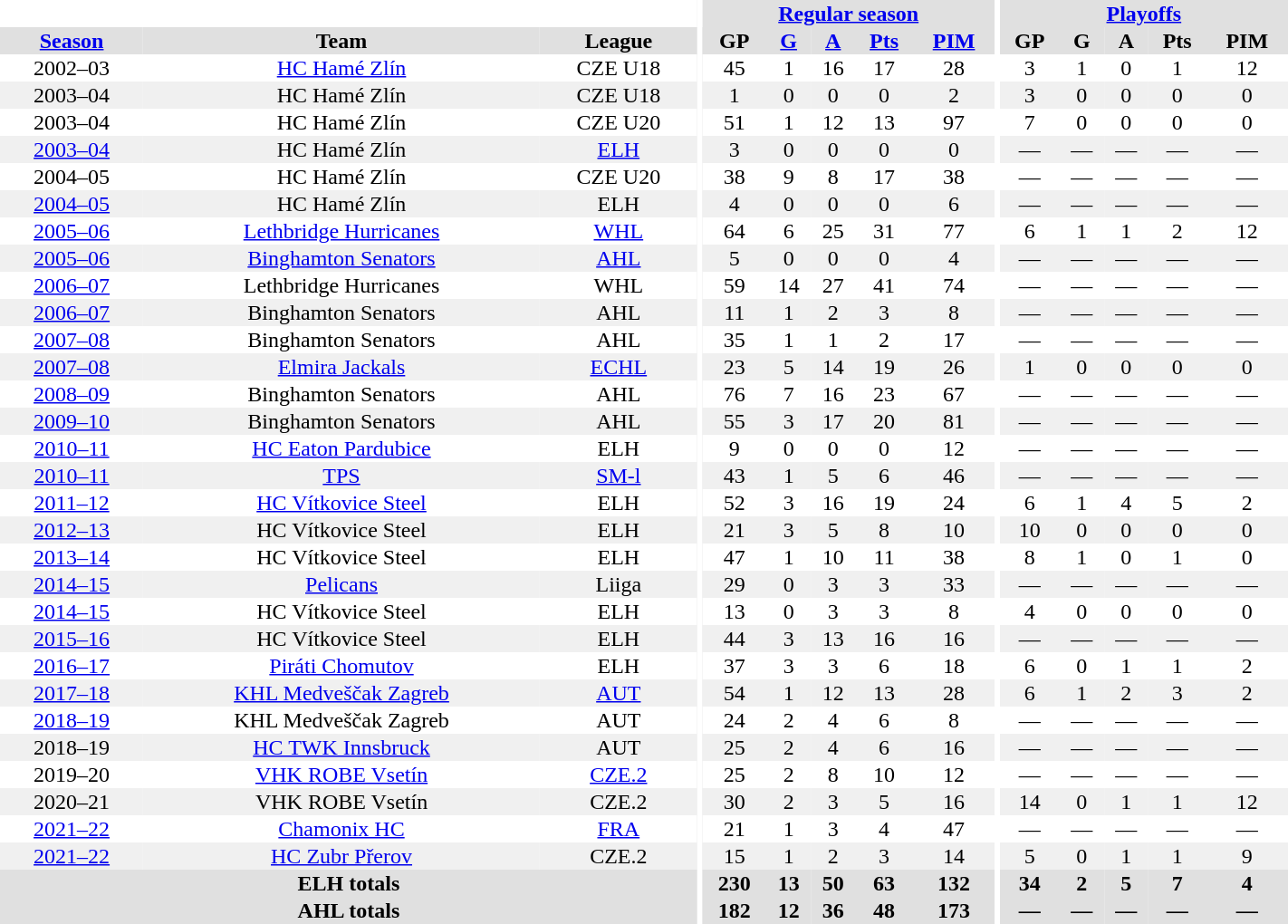<table border="0" cellpadding="1" cellspacing="0" style="text-align:center; width:75%">
<tr bgcolor="#e0e0e0">
<th colspan="3" bgcolor="#ffffff"></th>
<th rowspan="99" bgcolor="#ffffff"></th>
<th colspan="5"><a href='#'>Regular season</a></th>
<th rowspan="99" bgcolor="#ffffff"></th>
<th colspan="5"><a href='#'>Playoffs</a></th>
</tr>
<tr bgcolor="#e0e0e0">
<th><a href='#'>Season</a></th>
<th>Team</th>
<th>League</th>
<th>GP</th>
<th><a href='#'>G</a></th>
<th><a href='#'>A</a></th>
<th><a href='#'>Pts</a></th>
<th><a href='#'>PIM</a></th>
<th>GP</th>
<th>G</th>
<th>A</th>
<th>Pts</th>
<th>PIM</th>
</tr>
<tr>
<td>2002–03</td>
<td><a href='#'>HC Hamé Zlín</a></td>
<td>CZE U18</td>
<td>45</td>
<td>1</td>
<td>16</td>
<td>17</td>
<td>28</td>
<td>3</td>
<td>1</td>
<td>0</td>
<td>1</td>
<td>12</td>
</tr>
<tr bgcolor="#f0f0f0">
<td>2003–04</td>
<td>HC Hamé Zlín</td>
<td>CZE U18</td>
<td>1</td>
<td>0</td>
<td>0</td>
<td>0</td>
<td>2</td>
<td>3</td>
<td>0</td>
<td>0</td>
<td>0</td>
<td>0</td>
</tr>
<tr>
<td>2003–04</td>
<td>HC Hamé Zlín</td>
<td>CZE U20</td>
<td>51</td>
<td>1</td>
<td>12</td>
<td>13</td>
<td>97</td>
<td>7</td>
<td>0</td>
<td>0</td>
<td>0</td>
<td>0</td>
</tr>
<tr bgcolor="#f0f0f0">
<td><a href='#'>2003–04</a></td>
<td>HC Hamé Zlín</td>
<td><a href='#'>ELH</a></td>
<td>3</td>
<td>0</td>
<td>0</td>
<td>0</td>
<td>0</td>
<td>—</td>
<td>—</td>
<td>—</td>
<td>—</td>
<td>—</td>
</tr>
<tr>
<td>2004–05</td>
<td>HC Hamé Zlín</td>
<td>CZE U20</td>
<td>38</td>
<td>9</td>
<td>8</td>
<td>17</td>
<td>38</td>
<td>—</td>
<td>—</td>
<td>—</td>
<td>—</td>
<td>—</td>
</tr>
<tr bgcolor="#f0f0f0">
<td><a href='#'>2004–05</a></td>
<td>HC Hamé Zlín</td>
<td>ELH</td>
<td>4</td>
<td>0</td>
<td>0</td>
<td>0</td>
<td>6</td>
<td>—</td>
<td>—</td>
<td>—</td>
<td>—</td>
<td>—</td>
</tr>
<tr>
<td><a href='#'>2005–06</a></td>
<td><a href='#'>Lethbridge Hurricanes</a></td>
<td><a href='#'>WHL</a></td>
<td>64</td>
<td>6</td>
<td>25</td>
<td>31</td>
<td>77</td>
<td>6</td>
<td>1</td>
<td>1</td>
<td>2</td>
<td>12</td>
</tr>
<tr bgcolor="#f0f0f0">
<td><a href='#'>2005–06</a></td>
<td><a href='#'>Binghamton Senators</a></td>
<td><a href='#'>AHL</a></td>
<td>5</td>
<td>0</td>
<td>0</td>
<td>0</td>
<td>4</td>
<td>—</td>
<td>—</td>
<td>—</td>
<td>—</td>
<td>—</td>
</tr>
<tr>
<td><a href='#'>2006–07</a></td>
<td>Lethbridge Hurricanes</td>
<td>WHL</td>
<td>59</td>
<td>14</td>
<td>27</td>
<td>41</td>
<td>74</td>
<td>—</td>
<td>—</td>
<td>—</td>
<td>—</td>
<td>—</td>
</tr>
<tr bgcolor="#f0f0f0">
<td><a href='#'>2006–07</a></td>
<td>Binghamton Senators</td>
<td>AHL</td>
<td>11</td>
<td>1</td>
<td>2</td>
<td>3</td>
<td>8</td>
<td>—</td>
<td>—</td>
<td>—</td>
<td>—</td>
<td>—</td>
</tr>
<tr>
<td><a href='#'>2007–08</a></td>
<td>Binghamton Senators</td>
<td>AHL</td>
<td>35</td>
<td>1</td>
<td>1</td>
<td>2</td>
<td>17</td>
<td>—</td>
<td>—</td>
<td>—</td>
<td>—</td>
<td>—</td>
</tr>
<tr bgcolor="#f0f0f0">
<td><a href='#'>2007–08</a></td>
<td><a href='#'>Elmira Jackals</a></td>
<td><a href='#'>ECHL</a></td>
<td>23</td>
<td>5</td>
<td>14</td>
<td>19</td>
<td>26</td>
<td>1</td>
<td>0</td>
<td>0</td>
<td>0</td>
<td>0</td>
</tr>
<tr>
<td><a href='#'>2008–09</a></td>
<td>Binghamton Senators</td>
<td>AHL</td>
<td>76</td>
<td>7</td>
<td>16</td>
<td>23</td>
<td>67</td>
<td>—</td>
<td>—</td>
<td>—</td>
<td>—</td>
<td>—</td>
</tr>
<tr bgcolor="#f0f0f0">
<td><a href='#'>2009–10</a></td>
<td>Binghamton Senators</td>
<td>AHL</td>
<td>55</td>
<td>3</td>
<td>17</td>
<td>20</td>
<td>81</td>
<td>—</td>
<td>—</td>
<td>—</td>
<td>—</td>
<td>—</td>
</tr>
<tr>
<td><a href='#'>2010–11</a></td>
<td><a href='#'>HC Eaton Pardubice</a></td>
<td>ELH</td>
<td>9</td>
<td>0</td>
<td>0</td>
<td>0</td>
<td>12</td>
<td>—</td>
<td>—</td>
<td>—</td>
<td>—</td>
<td>—</td>
</tr>
<tr bgcolor="#f0f0f0">
<td><a href='#'>2010–11</a></td>
<td><a href='#'>TPS</a></td>
<td><a href='#'>SM-l</a></td>
<td>43</td>
<td>1</td>
<td>5</td>
<td>6</td>
<td>46</td>
<td>—</td>
<td>—</td>
<td>—</td>
<td>—</td>
<td>—</td>
</tr>
<tr>
<td><a href='#'>2011–12</a></td>
<td><a href='#'>HC Vítkovice Steel</a></td>
<td>ELH</td>
<td>52</td>
<td>3</td>
<td>16</td>
<td>19</td>
<td>24</td>
<td>6</td>
<td>1</td>
<td>4</td>
<td>5</td>
<td>2</td>
</tr>
<tr bgcolor="#f0f0f0">
<td><a href='#'>2012–13</a></td>
<td>HC Vítkovice Steel</td>
<td>ELH</td>
<td>21</td>
<td>3</td>
<td>5</td>
<td>8</td>
<td>10</td>
<td>10</td>
<td>0</td>
<td>0</td>
<td>0</td>
<td>0</td>
</tr>
<tr>
<td><a href='#'>2013–14</a></td>
<td>HC Vítkovice Steel</td>
<td>ELH</td>
<td>47</td>
<td>1</td>
<td>10</td>
<td>11</td>
<td>38</td>
<td>8</td>
<td>1</td>
<td>0</td>
<td>1</td>
<td>0</td>
</tr>
<tr bgcolor="#f0f0f0">
<td><a href='#'>2014–15</a></td>
<td><a href='#'>Pelicans</a></td>
<td>Liiga</td>
<td>29</td>
<td>0</td>
<td>3</td>
<td>3</td>
<td>33</td>
<td>—</td>
<td>—</td>
<td>—</td>
<td>—</td>
<td>—</td>
</tr>
<tr>
<td><a href='#'>2014–15</a></td>
<td>HC Vítkovice Steel</td>
<td>ELH</td>
<td>13</td>
<td>0</td>
<td>3</td>
<td>3</td>
<td>8</td>
<td>4</td>
<td>0</td>
<td>0</td>
<td>0</td>
<td>0</td>
</tr>
<tr bgcolor="#f0f0f0">
<td><a href='#'>2015–16</a></td>
<td>HC Vítkovice Steel</td>
<td>ELH</td>
<td>44</td>
<td>3</td>
<td>13</td>
<td>16</td>
<td>16</td>
<td>—</td>
<td>—</td>
<td>—</td>
<td>—</td>
<td>—</td>
</tr>
<tr>
<td><a href='#'>2016–17</a></td>
<td><a href='#'>Piráti Chomutov</a></td>
<td>ELH</td>
<td>37</td>
<td>3</td>
<td>3</td>
<td>6</td>
<td>18</td>
<td>6</td>
<td>0</td>
<td>1</td>
<td>1</td>
<td>2</td>
</tr>
<tr bgcolor="#f0f0f0">
<td><a href='#'>2017–18</a></td>
<td><a href='#'>KHL Medveščak Zagreb</a></td>
<td><a href='#'>AUT</a></td>
<td>54</td>
<td>1</td>
<td>12</td>
<td>13</td>
<td>28</td>
<td>6</td>
<td>1</td>
<td>2</td>
<td>3</td>
<td>2</td>
</tr>
<tr>
<td><a href='#'>2018–19</a></td>
<td>KHL Medveščak Zagreb</td>
<td>AUT</td>
<td>24</td>
<td>2</td>
<td>4</td>
<td>6</td>
<td>8</td>
<td>—</td>
<td>—</td>
<td>—</td>
<td>—</td>
<td>—</td>
</tr>
<tr bgcolor="#f0f0f0">
<td>2018–19</td>
<td><a href='#'>HC TWK Innsbruck</a></td>
<td>AUT</td>
<td>25</td>
<td>2</td>
<td>4</td>
<td>6</td>
<td>16</td>
<td>—</td>
<td>—</td>
<td>—</td>
<td>—</td>
<td>—</td>
</tr>
<tr>
<td>2019–20</td>
<td><a href='#'>VHK ROBE Vsetín</a></td>
<td><a href='#'>CZE.2</a></td>
<td>25</td>
<td>2</td>
<td>8</td>
<td>10</td>
<td>12</td>
<td>—</td>
<td>—</td>
<td>—</td>
<td>—</td>
<td>—</td>
</tr>
<tr bgcolor="#f0f0f0">
<td>2020–21</td>
<td>VHK ROBE Vsetín</td>
<td>CZE.2</td>
<td>30</td>
<td>2</td>
<td>3</td>
<td>5</td>
<td>16</td>
<td>14</td>
<td>0</td>
<td>1</td>
<td>1</td>
<td>12</td>
</tr>
<tr>
<td><a href='#'>2021–22</a></td>
<td><a href='#'>Chamonix HC</a></td>
<td><a href='#'>FRA</a></td>
<td>21</td>
<td>1</td>
<td>3</td>
<td>4</td>
<td>47</td>
<td>—</td>
<td>—</td>
<td>—</td>
<td>—</td>
<td>—</td>
</tr>
<tr bgcolor="#f0f0f0">
<td><a href='#'>2021–22</a></td>
<td><a href='#'>HC Zubr Přerov</a></td>
<td>CZE.2</td>
<td>15</td>
<td>1</td>
<td>2</td>
<td>3</td>
<td>14</td>
<td>5</td>
<td>0</td>
<td>1</td>
<td>1</td>
<td>9</td>
</tr>
<tr bgcolor="#e0e0e0">
<th colspan="3">ELH totals</th>
<th>230</th>
<th>13</th>
<th>50</th>
<th>63</th>
<th>132</th>
<th>34</th>
<th>2</th>
<th>5</th>
<th>7</th>
<th>4</th>
</tr>
<tr bgcolor="#e0e0e0">
<th colspan="3">AHL totals</th>
<th>182</th>
<th>12</th>
<th>36</th>
<th>48</th>
<th>173</th>
<th>—</th>
<th>—</th>
<th>—</th>
<th>—</th>
<th>—</th>
</tr>
</table>
